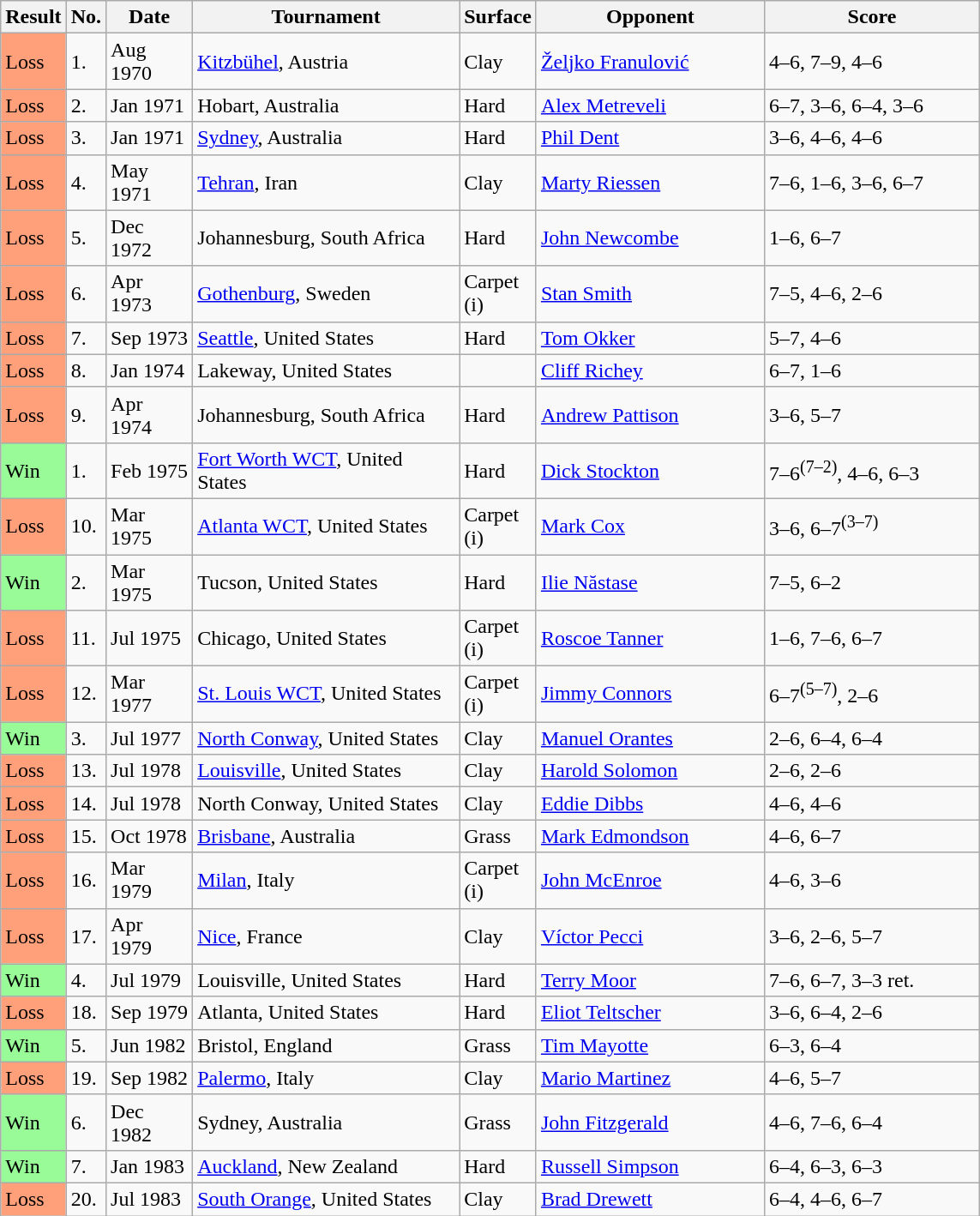<table class="sortable wikitable">
<tr>
<th style="width:40px">Result</th>
<th style="width:20px" class="unsortable">No.</th>
<th style="width:60px">Date</th>
<th style="width:200px">Tournament</th>
<th style="width:50px">Surface</th>
<th style="width:170px">Opponent</th>
<th style="width:160px" class="unsortable">Score</th>
</tr>
<tr>
<td style="background:#ffa07a;">Loss</td>
<td>1.</td>
<td>Aug 1970</td>
<td><a href='#'>Kitzbühel</a>, Austria</td>
<td>Clay</td>
<td><a href='#'>Željko Franulović</a></td>
<td>4–6, 7–9, 4–6</td>
</tr>
<tr>
<td style="background:#ffa07a;">Loss</td>
<td>2.</td>
<td>Jan 1971</td>
<td>Hobart, Australia</td>
<td>Hard</td>
<td><a href='#'>Alex Metreveli</a></td>
<td>6–7, 3–6, 6–4, 3–6</td>
</tr>
<tr>
<td style="background:#ffa07a;">Loss</td>
<td>3.</td>
<td>Jan 1971</td>
<td><a href='#'>Sydney</a>, Australia</td>
<td>Hard</td>
<td><a href='#'>Phil Dent</a></td>
<td>3–6, 4–6, 4–6</td>
</tr>
<tr>
<td style="background:#ffa07a;">Loss</td>
<td>4.</td>
<td>May 1971</td>
<td><a href='#'>Tehran</a>, Iran</td>
<td>Clay</td>
<td><a href='#'>Marty Riessen</a></td>
<td>7–6, 1–6, 3–6, 6–7</td>
</tr>
<tr>
<td style="background:#ffa07a;">Loss</td>
<td>5.</td>
<td>Dec 1972</td>
<td>Johannesburg, South Africa</td>
<td>Hard</td>
<td><a href='#'>John Newcombe</a></td>
<td>1–6, 6–7</td>
</tr>
<tr>
<td style="background:#ffa07a;">Loss</td>
<td>6.</td>
<td>Apr 1973</td>
<td><a href='#'>Gothenburg</a>, Sweden</td>
<td>Carpet (i)</td>
<td><a href='#'>Stan Smith</a></td>
<td>7–5, 4–6, 2–6</td>
</tr>
<tr>
<td style="background:#ffa07a;">Loss</td>
<td>7.</td>
<td>Sep 1973</td>
<td><a href='#'>Seattle</a>, United States</td>
<td>Hard</td>
<td><a href='#'>Tom Okker</a></td>
<td>5–7, 4–6</td>
</tr>
<tr>
<td style="background:#ffa07a;">Loss</td>
<td>8.</td>
<td>Jan 1974</td>
<td>Lakeway, United States</td>
<td></td>
<td><a href='#'>Cliff Richey</a></td>
<td>6–7, 1–6</td>
</tr>
<tr>
<td style="background:#ffa07a;">Loss</td>
<td>9.</td>
<td>Apr 1974</td>
<td>Johannesburg, South Africa</td>
<td>Hard</td>
<td><a href='#'>Andrew Pattison</a></td>
<td>3–6, 5–7</td>
</tr>
<tr>
<td style="background:#98fb98;">Win</td>
<td>1.</td>
<td>Feb 1975</td>
<td><a href='#'>Fort Worth WCT</a>, United States</td>
<td>Hard</td>
<td><a href='#'>Dick Stockton</a></td>
<td>7–6<sup>(7–2)</sup>, 4–6, 6–3</td>
</tr>
<tr>
<td style="background:#ffa07a;">Loss</td>
<td>10.</td>
<td>Mar 1975</td>
<td><a href='#'>Atlanta WCT</a>, United States</td>
<td>Carpet (i)</td>
<td><a href='#'>Mark Cox</a></td>
<td>3–6, 6–7<sup>(3–7)</sup></td>
</tr>
<tr>
<td style="background:#98fb98;">Win</td>
<td>2.</td>
<td>Mar 1975</td>
<td>Tucson, United States</td>
<td>Hard</td>
<td><a href='#'>Ilie Năstase</a></td>
<td>7–5, 6–2</td>
</tr>
<tr>
<td style="background:#ffa07a;">Loss</td>
<td>11.</td>
<td>Jul 1975</td>
<td>Chicago, United States</td>
<td>Carpet (i)</td>
<td><a href='#'>Roscoe Tanner</a></td>
<td>1–6, 7–6, 6–7</td>
</tr>
<tr>
<td style="background:#ffa07a;">Loss</td>
<td>12.</td>
<td>Mar 1977</td>
<td><a href='#'>St. Louis WCT</a>, United States</td>
<td>Carpet (i)</td>
<td><a href='#'>Jimmy Connors</a></td>
<td>6–7<sup>(5–7)</sup>, 2–6</td>
</tr>
<tr>
<td style="background:#98fb98;">Win</td>
<td>3.</td>
<td>Jul 1977</td>
<td><a href='#'>North Conway</a>, United States</td>
<td>Clay</td>
<td><a href='#'>Manuel Orantes</a></td>
<td>2–6, 6–4, 6–4</td>
</tr>
<tr>
<td style="background:#ffa07a;">Loss</td>
<td>13.</td>
<td>Jul 1978</td>
<td><a href='#'>Louisville</a>, United States</td>
<td>Clay</td>
<td><a href='#'>Harold Solomon</a></td>
<td>2–6, 2–6</td>
</tr>
<tr>
<td style="background:#ffa07a;">Loss</td>
<td>14.</td>
<td>Jul 1978</td>
<td>North Conway, United States</td>
<td>Clay</td>
<td><a href='#'>Eddie Dibbs</a></td>
<td>4–6, 4–6</td>
</tr>
<tr>
<td style="background:#ffa07a;">Loss</td>
<td>15.</td>
<td>Oct 1978</td>
<td><a href='#'>Brisbane</a>, Australia</td>
<td>Grass</td>
<td><a href='#'>Mark Edmondson</a></td>
<td>4–6, 6–7</td>
</tr>
<tr>
<td style="background:#ffa07a;">Loss</td>
<td>16.</td>
<td>Mar 1979</td>
<td><a href='#'>Milan</a>, Italy</td>
<td>Carpet (i)</td>
<td><a href='#'>John McEnroe</a></td>
<td>4–6, 3–6</td>
</tr>
<tr>
<td style="background:#ffa07a;">Loss</td>
<td>17.</td>
<td>Apr 1979</td>
<td><a href='#'>Nice</a>, France</td>
<td>Clay</td>
<td><a href='#'>Víctor Pecci</a></td>
<td>3–6, 2–6, 5–7</td>
</tr>
<tr>
<td style="background:#98fb98;">Win</td>
<td>4.</td>
<td>Jul 1979</td>
<td>Louisville, United States</td>
<td>Hard</td>
<td><a href='#'>Terry Moor</a></td>
<td>7–6, 6–7, 3–3 ret.</td>
</tr>
<tr>
<td style="background:#ffa07a;">Loss</td>
<td>18.</td>
<td>Sep 1979</td>
<td>Atlanta, United States</td>
<td>Hard</td>
<td><a href='#'>Eliot Teltscher</a></td>
<td>3–6, 6–4, 2–6</td>
</tr>
<tr>
<td style="background:#98fb98;">Win</td>
<td>5.</td>
<td>Jun 1982</td>
<td>Bristol, England</td>
<td>Grass</td>
<td><a href='#'>Tim Mayotte</a></td>
<td>6–3, 6–4</td>
</tr>
<tr>
<td style="background:#ffa07a;">Loss</td>
<td>19.</td>
<td>Sep 1982</td>
<td><a href='#'>Palermo</a>, Italy</td>
<td>Clay</td>
<td><a href='#'>Mario Martinez</a></td>
<td>4–6, 5–7</td>
</tr>
<tr>
<td style="background:#98fb98;">Win</td>
<td>6.</td>
<td>Dec 1982</td>
<td>Sydney, Australia</td>
<td>Grass</td>
<td><a href='#'>John Fitzgerald</a></td>
<td>4–6, 7–6, 6–4</td>
</tr>
<tr>
<td style="background:#98fb98;">Win</td>
<td>7.</td>
<td>Jan 1983</td>
<td><a href='#'>Auckland</a>, New Zealand</td>
<td>Hard</td>
<td><a href='#'>Russell Simpson</a></td>
<td>6–4, 6–3, 6–3</td>
</tr>
<tr>
<td style="background:#ffa07a;">Loss</td>
<td>20.</td>
<td>Jul 1983</td>
<td><a href='#'>South Orange</a>, United States</td>
<td>Clay</td>
<td><a href='#'>Brad Drewett</a></td>
<td>6–4, 4–6, 6–7</td>
</tr>
</table>
